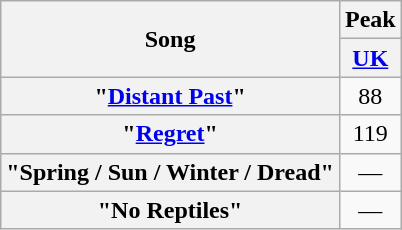<table class="wikitable plainrowheaders">
<tr>
<th rowspan="2">Song</th>
<th>Peak</th>
</tr>
<tr>
<th><a href='#'>UK</a><br></th>
</tr>
<tr>
<th scope="row">"<a href='#'>Distant Past</a>"</th>
<td align="center">88</td>
</tr>
<tr>
<th scope="row">"<a href='#'>Regret</a>"</th>
<td align="center">119</td>
</tr>
<tr>
<th scope="row">"Spring / Sun / Winter / Dread"</th>
<td align="center">—</td>
</tr>
<tr>
<th scope="row">"No Reptiles"</th>
<td align="center">—</td>
</tr>
</table>
